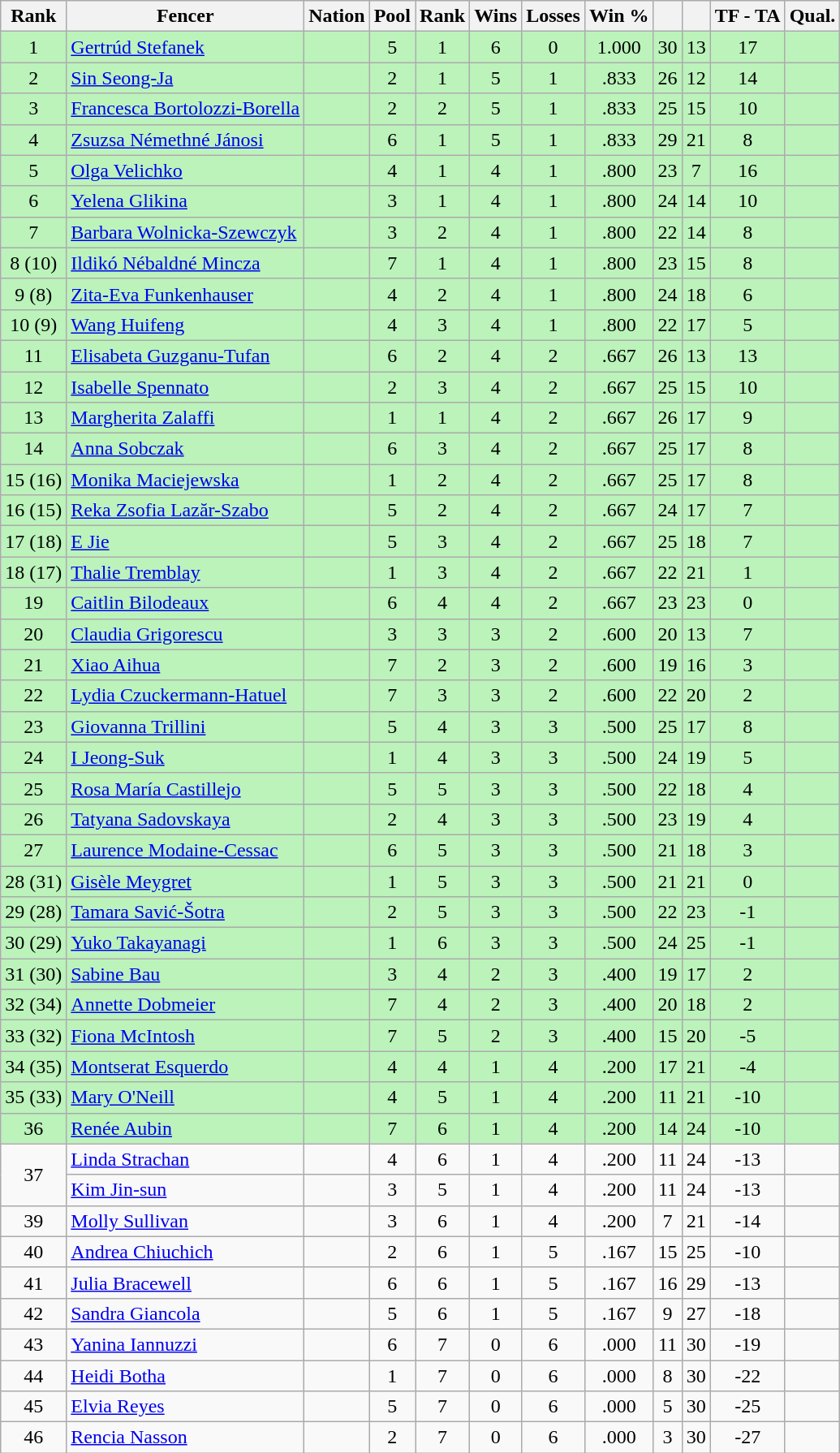<table class="wikitable sortable" style="text-align: center;">
<tr>
<th>Rank</th>
<th>Fencer</th>
<th>Nation</th>
<th>Pool</th>
<th>Rank</th>
<th>Wins</th>
<th>Losses</th>
<th>Win %</th>
<th></th>
<th></th>
<th>TF - TA</th>
<th>Qual.</th>
</tr>
<tr bgcolor=bbf3bb>
<td>1</td>
<td align=left><a href='#'>Gertrúd Stefanek</a></td>
<td align=left></td>
<td>5</td>
<td>1</td>
<td>6</td>
<td>0</td>
<td>1.000</td>
<td>30</td>
<td>13</td>
<td>17</td>
<td></td>
</tr>
<tr bgcolor=bbf3bb>
<td>2</td>
<td align=left><a href='#'>Sin Seong-Ja</a></td>
<td align=left></td>
<td>2</td>
<td>1</td>
<td>5</td>
<td>1</td>
<td>.833</td>
<td>26</td>
<td>12</td>
<td>14</td>
<td></td>
</tr>
<tr bgcolor=bbf3bb>
<td>3</td>
<td align=left><a href='#'>Francesca Bortolozzi-Borella</a></td>
<td align=left></td>
<td>2</td>
<td>2</td>
<td>5</td>
<td>1</td>
<td>.833</td>
<td>25</td>
<td>15</td>
<td>10</td>
<td></td>
</tr>
<tr bgcolor=bbf3bb>
<td>4</td>
<td align=left><a href='#'>Zsuzsa Némethné Jánosi</a></td>
<td align=left></td>
<td>6</td>
<td>1</td>
<td>5</td>
<td>1</td>
<td>.833</td>
<td>29</td>
<td>21</td>
<td>8</td>
<td></td>
</tr>
<tr bgcolor=bbf3bb>
<td>5</td>
<td align=left><a href='#'>Olga Velichko</a></td>
<td align=left></td>
<td>4</td>
<td>1</td>
<td>4</td>
<td>1</td>
<td>.800</td>
<td>23</td>
<td>7</td>
<td>16</td>
<td></td>
</tr>
<tr bgcolor=bbf3bb>
<td>6</td>
<td align=left><a href='#'>Yelena Glikina</a></td>
<td align=left></td>
<td>3</td>
<td>1</td>
<td>4</td>
<td>1</td>
<td>.800</td>
<td>24</td>
<td>14</td>
<td>10</td>
<td></td>
</tr>
<tr bgcolor=bbf3bb>
<td>7</td>
<td align=left><a href='#'>Barbara Wolnicka-Szewczyk</a></td>
<td align=left></td>
<td>3</td>
<td>2</td>
<td>4</td>
<td>1</td>
<td>.800</td>
<td>22</td>
<td>14</td>
<td>8</td>
<td></td>
</tr>
<tr bgcolor=bbf3bb>
<td>8 (10)</td>
<td align=left><a href='#'>Ildikó Nébaldné Mincza</a></td>
<td align=left></td>
<td>7</td>
<td>1</td>
<td>4</td>
<td>1</td>
<td>.800</td>
<td>23</td>
<td>15</td>
<td>8</td>
<td></td>
</tr>
<tr bgcolor=bbf3bb>
<td>9 (8)</td>
<td align=left><a href='#'>Zita-Eva Funkenhauser</a></td>
<td align=left></td>
<td>4</td>
<td>2</td>
<td>4</td>
<td>1</td>
<td>.800</td>
<td>24</td>
<td>18</td>
<td>6</td>
<td></td>
</tr>
<tr bgcolor=bbf3bb>
<td>10 (9)</td>
<td align=left><a href='#'>Wang Huifeng</a></td>
<td align=left></td>
<td>4</td>
<td>3</td>
<td>4</td>
<td>1</td>
<td>.800</td>
<td>22</td>
<td>17</td>
<td>5</td>
<td></td>
</tr>
<tr bgcolor=bbf3bb>
<td>11</td>
<td align=left><a href='#'>Elisabeta Guzganu-Tufan</a></td>
<td align=left></td>
<td>6</td>
<td>2</td>
<td>4</td>
<td>2</td>
<td>.667</td>
<td>26</td>
<td>13</td>
<td>13</td>
<td></td>
</tr>
<tr bgcolor=bbf3bb>
<td>12</td>
<td align=left><a href='#'>Isabelle Spennato</a></td>
<td align=left></td>
<td>2</td>
<td>3</td>
<td>4</td>
<td>2</td>
<td>.667</td>
<td>25</td>
<td>15</td>
<td>10</td>
<td></td>
</tr>
<tr bgcolor=bbf3bb>
<td>13</td>
<td align=left><a href='#'>Margherita Zalaffi</a></td>
<td align=left></td>
<td>1</td>
<td>1</td>
<td>4</td>
<td>2</td>
<td>.667</td>
<td>26</td>
<td>17</td>
<td>9</td>
<td></td>
</tr>
<tr bgcolor=bbf3bb>
<td>14</td>
<td align=left><a href='#'>Anna Sobczak</a></td>
<td align=left></td>
<td>6</td>
<td>3</td>
<td>4</td>
<td>2</td>
<td>.667</td>
<td>25</td>
<td>17</td>
<td>8</td>
<td></td>
</tr>
<tr bgcolor=bbf3bb>
<td>15 (16)</td>
<td align=left><a href='#'>Monika Maciejewska</a></td>
<td align=left></td>
<td>1</td>
<td>2</td>
<td>4</td>
<td>2</td>
<td>.667</td>
<td>25</td>
<td>17</td>
<td>8</td>
<td></td>
</tr>
<tr bgcolor=bbf3bb>
<td>16 (15)</td>
<td align=left><a href='#'>Reka Zsofia Lazăr-Szabo</a></td>
<td align=left></td>
<td>5</td>
<td>2</td>
<td>4</td>
<td>2</td>
<td>.667</td>
<td>24</td>
<td>17</td>
<td>7</td>
<td></td>
</tr>
<tr bgcolor=bbf3bb>
<td>17 (18)</td>
<td align=left><a href='#'>E Jie</a></td>
<td align=left></td>
<td>5</td>
<td>3</td>
<td>4</td>
<td>2</td>
<td>.667</td>
<td>25</td>
<td>18</td>
<td>7</td>
<td></td>
</tr>
<tr bgcolor=bbf3bb>
<td>18 (17)</td>
<td align=left><a href='#'>Thalie Tremblay</a></td>
<td align=left></td>
<td>1</td>
<td>3</td>
<td>4</td>
<td>2</td>
<td>.667</td>
<td>22</td>
<td>21</td>
<td>1</td>
<td></td>
</tr>
<tr bgcolor=bbf3bb>
<td>19</td>
<td align=left><a href='#'>Caitlin Bilodeaux</a></td>
<td align=left></td>
<td>6</td>
<td>4</td>
<td>4</td>
<td>2</td>
<td>.667</td>
<td>23</td>
<td>23</td>
<td>0</td>
<td></td>
</tr>
<tr bgcolor=bbf3bb>
<td>20</td>
<td align=left><a href='#'>Claudia Grigorescu</a></td>
<td align=left></td>
<td>3</td>
<td>3</td>
<td>3</td>
<td>2</td>
<td>.600</td>
<td>20</td>
<td>13</td>
<td>7</td>
<td></td>
</tr>
<tr bgcolor=bbf3bb>
<td>21</td>
<td align=left><a href='#'>Xiao Aihua</a></td>
<td align=left></td>
<td>7</td>
<td>2</td>
<td>3</td>
<td>2</td>
<td>.600</td>
<td>19</td>
<td>16</td>
<td>3</td>
<td></td>
</tr>
<tr bgcolor=bbf3bb>
<td>22</td>
<td align=left><a href='#'>Lydia Czuckermann-Hatuel</a></td>
<td align=left></td>
<td>7</td>
<td>3</td>
<td>3</td>
<td>2</td>
<td>.600</td>
<td>22</td>
<td>20</td>
<td>2</td>
<td></td>
</tr>
<tr bgcolor=bbf3bb>
<td>23</td>
<td align=left><a href='#'>Giovanna Trillini</a></td>
<td align=left></td>
<td>5</td>
<td>4</td>
<td>3</td>
<td>3</td>
<td>.500</td>
<td>25</td>
<td>17</td>
<td>8</td>
<td></td>
</tr>
<tr bgcolor=bbf3bb>
<td>24</td>
<td align=left><a href='#'>I Jeong-Suk</a></td>
<td align=left></td>
<td>1</td>
<td>4</td>
<td>3</td>
<td>3</td>
<td>.500</td>
<td>24</td>
<td>19</td>
<td>5</td>
<td></td>
</tr>
<tr bgcolor=bbf3bb>
<td>25</td>
<td align=left><a href='#'>Rosa María Castillejo</a></td>
<td align=left></td>
<td>5</td>
<td>5</td>
<td>3</td>
<td>3</td>
<td>.500</td>
<td>22</td>
<td>18</td>
<td>4</td>
<td></td>
</tr>
<tr bgcolor=bbf3bb>
<td>26</td>
<td align=left><a href='#'>Tatyana Sadovskaya</a></td>
<td align=left></td>
<td>2</td>
<td>4</td>
<td>3</td>
<td>3</td>
<td>.500</td>
<td>23</td>
<td>19</td>
<td>4</td>
<td></td>
</tr>
<tr bgcolor=bbf3bb>
<td>27</td>
<td align=left><a href='#'>Laurence Modaine-Cessac</a></td>
<td align=left></td>
<td>6</td>
<td>5</td>
<td>3</td>
<td>3</td>
<td>.500</td>
<td>21</td>
<td>18</td>
<td>3</td>
<td></td>
</tr>
<tr bgcolor=bbf3bb>
<td>28 (31)</td>
<td align=left><a href='#'>Gisèle Meygret</a></td>
<td align=left></td>
<td>1</td>
<td>5</td>
<td>3</td>
<td>3</td>
<td>.500</td>
<td>21</td>
<td>21</td>
<td>0</td>
<td></td>
</tr>
<tr bgcolor=bbf3bb>
<td>29 (28)</td>
<td align=left><a href='#'>Tamara Savić-Šotra</a></td>
<td align=left></td>
<td>2</td>
<td>5</td>
<td>3</td>
<td>3</td>
<td>.500</td>
<td>22</td>
<td>23</td>
<td>-1</td>
<td></td>
</tr>
<tr bgcolor=bbf3bb>
<td>30 (29)</td>
<td align=left><a href='#'>Yuko Takayanagi</a></td>
<td align=left></td>
<td>1</td>
<td>6</td>
<td>3</td>
<td>3</td>
<td>.500</td>
<td>24</td>
<td>25</td>
<td>-1</td>
<td></td>
</tr>
<tr bgcolor=bbf3bb>
<td>31 (30)</td>
<td align=left><a href='#'>Sabine Bau</a></td>
<td align=left></td>
<td>3</td>
<td>4</td>
<td>2</td>
<td>3</td>
<td>.400</td>
<td>19</td>
<td>17</td>
<td>2</td>
<td></td>
</tr>
<tr bgcolor=bbf3bb>
<td>32 (34)</td>
<td align=left><a href='#'>Annette Dobmeier</a></td>
<td align=left></td>
<td>7</td>
<td>4</td>
<td>2</td>
<td>3</td>
<td>.400</td>
<td>20</td>
<td>18</td>
<td>2</td>
<td></td>
</tr>
<tr bgcolor=bbf3bb>
<td>33 (32)</td>
<td align=left><a href='#'>Fiona McIntosh</a></td>
<td align=left></td>
<td>7</td>
<td>5</td>
<td>2</td>
<td>3</td>
<td>.400</td>
<td>15</td>
<td>20</td>
<td>-5</td>
<td></td>
</tr>
<tr bgcolor=bbf3bb>
<td>34 (35)</td>
<td align=left><a href='#'>Montserat Esquerdo</a></td>
<td align=left></td>
<td>4</td>
<td>4</td>
<td>1</td>
<td>4</td>
<td>.200</td>
<td>17</td>
<td>21</td>
<td>-4</td>
<td></td>
</tr>
<tr bgcolor=bbf3bb>
<td>35 (33)</td>
<td align=left><a href='#'>Mary O'Neill</a></td>
<td align=left></td>
<td>4</td>
<td>5</td>
<td>1</td>
<td>4</td>
<td>.200</td>
<td>11</td>
<td>21</td>
<td>-10</td>
<td></td>
</tr>
<tr bgcolor=bbf3bb>
<td>36</td>
<td align=left><a href='#'>Renée Aubin</a></td>
<td align=left></td>
<td>7</td>
<td>6</td>
<td>1</td>
<td>4</td>
<td>.200</td>
<td>14</td>
<td>24</td>
<td>-10</td>
<td></td>
</tr>
<tr>
<td rowspan=2>37</td>
<td align=left><a href='#'>Linda Strachan</a></td>
<td align=left></td>
<td>4</td>
<td>6</td>
<td>1</td>
<td>4</td>
<td>.200</td>
<td>11</td>
<td>24</td>
<td>-13</td>
<td></td>
</tr>
<tr>
<td align=left><a href='#'>Kim Jin-sun</a></td>
<td align=left></td>
<td>3</td>
<td>5</td>
<td>1</td>
<td>4</td>
<td>.200</td>
<td>11</td>
<td>24</td>
<td>-13</td>
<td></td>
</tr>
<tr>
<td>39</td>
<td align=left><a href='#'>Molly Sullivan</a></td>
<td align=left></td>
<td>3</td>
<td>6</td>
<td>1</td>
<td>4</td>
<td>.200</td>
<td>7</td>
<td>21</td>
<td>-14</td>
<td></td>
</tr>
<tr>
<td>40</td>
<td align=left><a href='#'>Andrea Chiuchich</a></td>
<td align=left></td>
<td>2</td>
<td>6</td>
<td>1</td>
<td>5</td>
<td>.167</td>
<td>15</td>
<td>25</td>
<td>-10</td>
<td></td>
</tr>
<tr>
<td>41</td>
<td align=left><a href='#'>Julia Bracewell</a></td>
<td align=left></td>
<td>6</td>
<td>6</td>
<td>1</td>
<td>5</td>
<td>.167</td>
<td>16</td>
<td>29</td>
<td>-13</td>
<td></td>
</tr>
<tr>
<td>42</td>
<td align=left><a href='#'>Sandra Giancola</a></td>
<td align=left></td>
<td>5</td>
<td>6</td>
<td>1</td>
<td>5</td>
<td>.167</td>
<td>9</td>
<td>27</td>
<td>-18</td>
<td></td>
</tr>
<tr>
<td>43</td>
<td align=left><a href='#'>Yanina Iannuzzi</a></td>
<td align=left></td>
<td>6</td>
<td>7</td>
<td>0</td>
<td>6</td>
<td>.000</td>
<td>11</td>
<td>30</td>
<td>-19</td>
<td></td>
</tr>
<tr>
<td>44</td>
<td align=left><a href='#'>Heidi Botha</a></td>
<td align=left></td>
<td>1</td>
<td>7</td>
<td>0</td>
<td>6</td>
<td>.000</td>
<td>8</td>
<td>30</td>
<td>-22</td>
<td></td>
</tr>
<tr>
<td>45</td>
<td align=left><a href='#'>Elvia Reyes</a></td>
<td align=left></td>
<td>5</td>
<td>7</td>
<td>0</td>
<td>6</td>
<td>.000</td>
<td>5</td>
<td>30</td>
<td>-25</td>
<td></td>
</tr>
<tr>
<td>46</td>
<td align=left><a href='#'>Rencia Nasson</a></td>
<td align=left></td>
<td>2</td>
<td>7</td>
<td>0</td>
<td>6</td>
<td>.000</td>
<td>3</td>
<td>30</td>
<td>-27</td>
<td></td>
</tr>
</table>
